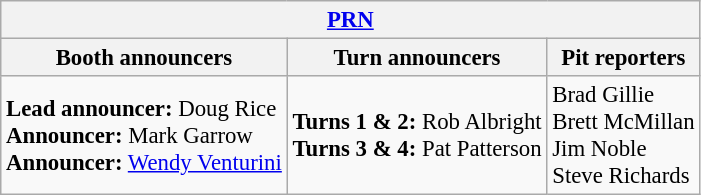<table class="wikitable" style="font-size: 95%;">
<tr>
<th colspan="3"><a href='#'>PRN</a></th>
</tr>
<tr>
<th>Booth announcers</th>
<th>Turn announcers</th>
<th>Pit reporters</th>
</tr>
<tr>
<td><strong>Lead announcer:</strong> Doug Rice<br><strong>Announcer:</strong> Mark Garrow<br><strong>Announcer:</strong> <a href='#'>Wendy Venturini</a></td>
<td><strong>Turns 1 & 2:</strong> Rob Albright<br><strong>Turns 3 & 4:</strong> Pat Patterson</td>
<td>Brad Gillie<br>Brett McMillan<br>Jim Noble<br>Steve Richards</td>
</tr>
</table>
